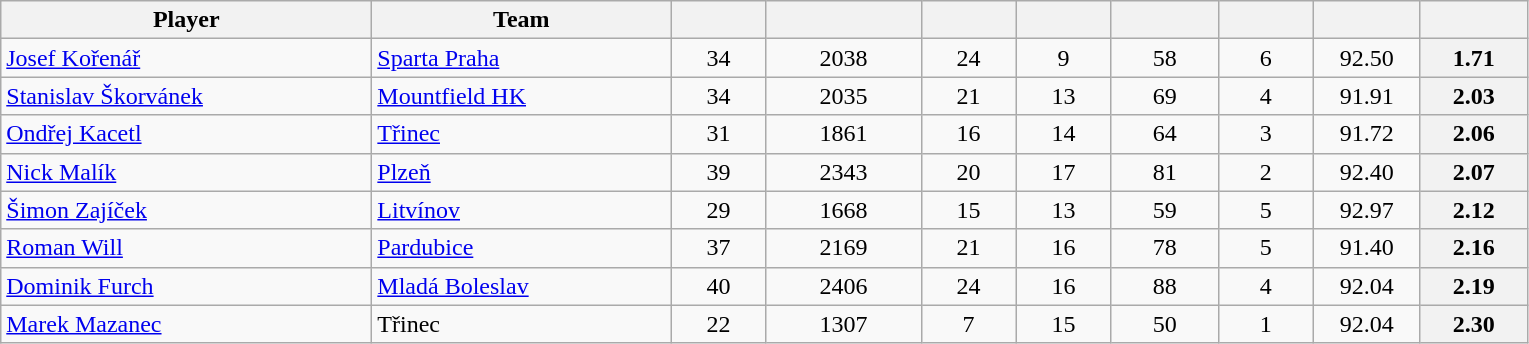<table class="wikitable sortable" style="text-align: center">
<tr>
<th style="width: 15em;">Player</th>
<th style="width: 12em;">Team</th>
<th style="width: 3.5em;"></th>
<th style="width: 6em;"></th>
<th style="width: 3.5em;"></th>
<th style="width: 3.5em;"></th>
<th style="width: 4em;"></th>
<th style="width: 3.5em;"></th>
<th style="width: 4em;"></th>
<th style="width: 4em;"></th>
</tr>
<tr>
<td style="text-align:left;"> <a href='#'>Josef Kořenář</a></td>
<td style="text-align:left;"><a href='#'>Sparta Praha</a></td>
<td>34</td>
<td>2038</td>
<td>24</td>
<td>9</td>
<td>58</td>
<td>6</td>
<td>92.50</td>
<th>1.71</th>
</tr>
<tr>
<td style="text-align:left;"> <a href='#'>Stanislav Škorvánek</a></td>
<td style="text-align:left;"><a href='#'>Mountfield HK</a></td>
<td>34</td>
<td>2035</td>
<td>21</td>
<td>13</td>
<td>69</td>
<td>4</td>
<td>91.91</td>
<th>2.03</th>
</tr>
<tr>
<td style="text-align:left;"> <a href='#'>Ondřej Kacetl</a></td>
<td style="text-align:left;"><a href='#'>Třinec</a></td>
<td>31</td>
<td>1861</td>
<td>16</td>
<td>14</td>
<td>64</td>
<td>3</td>
<td>91.72</td>
<th>2.06</th>
</tr>
<tr>
<td style="text-align:left;"> <a href='#'>Nick Malík</a></td>
<td style="text-align:left;"><a href='#'>Plzeň</a></td>
<td>39</td>
<td>2343</td>
<td>20</td>
<td>17</td>
<td>81</td>
<td>2</td>
<td>92.40</td>
<th>2.07</th>
</tr>
<tr>
<td style="text-align:left;"> <a href='#'>Šimon Zajíček</a></td>
<td style="text-align:left;"><a href='#'>Litvínov</a></td>
<td>29</td>
<td>1668</td>
<td>15</td>
<td>13</td>
<td>59</td>
<td>5</td>
<td>92.97</td>
<th>2.12</th>
</tr>
<tr>
<td style="text-align:left;"> <a href='#'>Roman Will</a></td>
<td style="text-align:left;"><a href='#'>Pardubice</a></td>
<td>37</td>
<td>2169</td>
<td>21</td>
<td>16</td>
<td>78</td>
<td>5</td>
<td>91.40</td>
<th>2.16</th>
</tr>
<tr>
<td style="text-align:left;"> <a href='#'>Dominik Furch</a></td>
<td style="text-align:left;"><a href='#'>Mladá Boleslav</a></td>
<td>40</td>
<td>2406</td>
<td>24</td>
<td>16</td>
<td>88</td>
<td>4</td>
<td>92.04</td>
<th>2.19</th>
</tr>
<tr>
<td style="text-align:left;"> <a href='#'>Marek Mazanec</a></td>
<td style="text-align:left;">Třinec</td>
<td>22</td>
<td>1307</td>
<td>7</td>
<td>15</td>
<td>50</td>
<td>1</td>
<td>92.04</td>
<th>2.30</th>
</tr>
</table>
